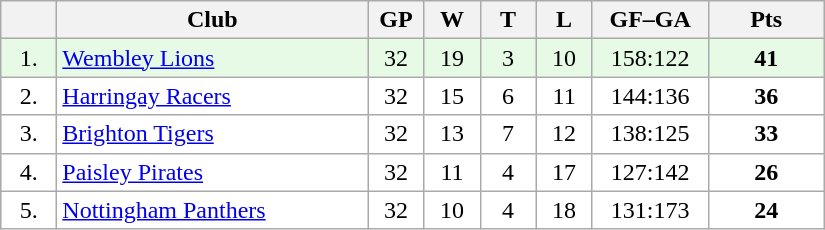<table class="wikitable">
<tr>
<th width="30"></th>
<th width="200">Club</th>
<th width="30">GP</th>
<th width="30">W</th>
<th width="30">T</th>
<th width="30">L</th>
<th width="70">GF–GA</th>
<th width="70">Pts</th>
</tr>
<tr bgcolor="#e6fae6" align="center">
<td>1.</td>
<td align="left"><a href='#'>Wembley Lions</a></td>
<td>32</td>
<td>19</td>
<td>3</td>
<td>10</td>
<td>158:122</td>
<td><strong>41</strong></td>
</tr>
<tr bgcolor="#FFFFFF" align="center">
<td>2.</td>
<td align="left"><a href='#'>Harringay Racers</a></td>
<td>32</td>
<td>15</td>
<td>6</td>
<td>11</td>
<td>144:136</td>
<td><strong>36</strong></td>
</tr>
<tr bgcolor="#FFFFFF" align="center">
<td>3.</td>
<td align="left"><a href='#'>Brighton Tigers</a></td>
<td>32</td>
<td>13</td>
<td>7</td>
<td>12</td>
<td>138:125</td>
<td><strong>33</strong></td>
</tr>
<tr bgcolor="#FFFFFF" align="center">
<td>4.</td>
<td align="left"><a href='#'>Paisley Pirates</a></td>
<td>32</td>
<td>11</td>
<td>4</td>
<td>17</td>
<td>127:142</td>
<td><strong>26</strong></td>
</tr>
<tr bgcolor="#FFFFFF" align="center">
<td>5.</td>
<td align="left"><a href='#'>Nottingham Panthers</a></td>
<td>32</td>
<td>10</td>
<td>4</td>
<td>18</td>
<td>131:173</td>
<td><strong>24</strong></td>
</tr>
</table>
